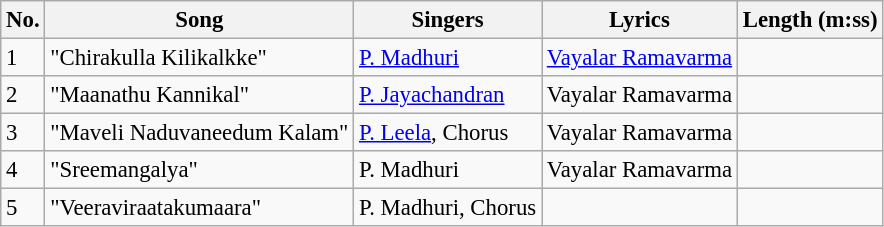<table class="wikitable" style="font-size:95%;">
<tr>
<th>No.</th>
<th>Song</th>
<th>Singers</th>
<th>Lyrics</th>
<th>Length (m:ss)</th>
</tr>
<tr>
<td>1</td>
<td>"Chirakulla Kilikalkke"</td>
<td><a href='#'>P. Madhuri</a></td>
<td><a href='#'>Vayalar Ramavarma</a></td>
<td></td>
</tr>
<tr>
<td>2</td>
<td>"Maanathu Kannikal"</td>
<td><a href='#'>P. Jayachandran</a></td>
<td>Vayalar Ramavarma</td>
<td></td>
</tr>
<tr>
<td>3</td>
<td>"Maveli Naduvaneedum Kalam"</td>
<td><a href='#'>P. Leela</a>, Chorus</td>
<td>Vayalar Ramavarma</td>
<td></td>
</tr>
<tr>
<td>4</td>
<td>"Sreemangalya"</td>
<td>P. Madhuri</td>
<td>Vayalar Ramavarma</td>
<td></td>
</tr>
<tr>
<td>5</td>
<td>"Veeraviraatakumaara"</td>
<td>P. Madhuri, Chorus</td>
<td></td>
<td></td>
</tr>
</table>
